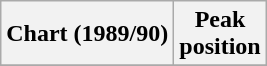<table class="wikitable sortable plainrowheaders" style="text-align:center">
<tr>
<th scope="col">Chart (1989/90)</th>
<th scope="col">Peak<br>position</th>
</tr>
<tr>
</tr>
</table>
